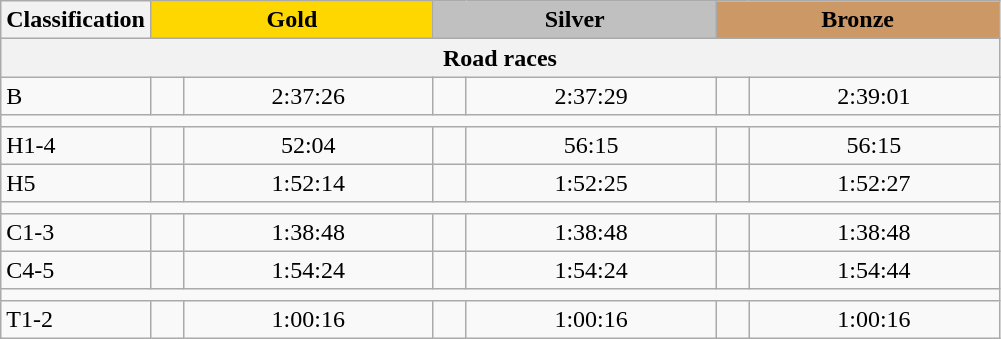<table class=wikitable style="font-size:100%">
<tr>
<th rowspan="1" width="15%">Classification</th>
<th colspan="2" style="background:gold;">Gold</th>
<th colspan="2" style="background:silver;">Silver</th>
<th colspan="2" style="background:#CC9966;">Bronze</th>
</tr>
<tr>
<th colspan=7>Road races</th>
</tr>
<tr>
<td>B <br></td>
<td></td>
<td align="center">2:37:26</td>
<td></td>
<td align="center">2:37:29</td>
<td></td>
<td align="center">2:39:01</td>
</tr>
<tr>
<td colspan="7"></td>
</tr>
<tr>
<td>H1-4 <br></td>
<td></td>
<td align="center">52:04</td>
<td></td>
<td align="center">56:15</td>
<td></td>
<td align="center">56:15</td>
</tr>
<tr>
<td>H5 <br></td>
<td></td>
<td align="center">1:52:14</td>
<td></td>
<td align="center">1:52:25</td>
<td></td>
<td align="center">1:52:27</td>
</tr>
<tr>
<td colspan="7"></td>
</tr>
<tr>
<td>C1-3<br></td>
<td></td>
<td align="center">1:38:48</td>
<td></td>
<td align="center">1:38:48</td>
<td></td>
<td align="center">1:38:48</td>
</tr>
<tr>
<td>C4-5<br></td>
<td></td>
<td align="center">1:54:24</td>
<td></td>
<td align="center">1:54:24</td>
<td></td>
<td align="center">1:54:44</td>
</tr>
<tr>
<td colspan="7"></td>
</tr>
<tr>
<td>T1-2<br></td>
<td></td>
<td align="center">1:00:16</td>
<td></td>
<td align="center">1:00:16</td>
<td></td>
<td align="center">1:00:16</td>
</tr>
</table>
